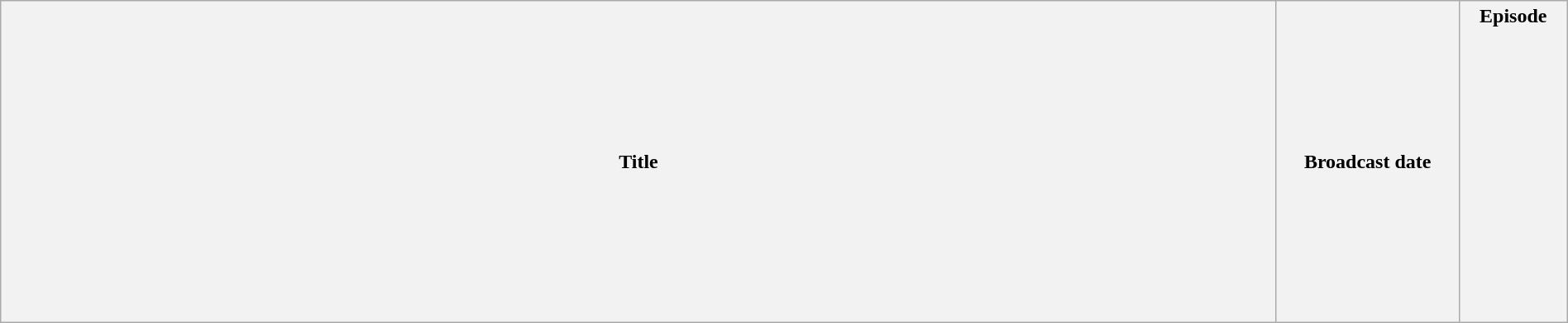<table class="wikitable plainrowheaders" style="width:100%; margin:auto;">
<tr>
<th>Title</th>
<th width="140">Broadcast date</th>
<th width="80">Episode<br><br><br><br><br><br><br><br><br><br><br><br><br><br></th>
</tr>
</table>
